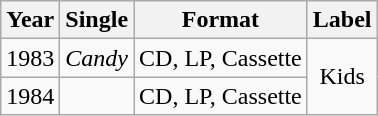<table class="wikitable plainrowheaders" style="text-align:center;">
<tr>
<th scope="col">Year</th>
<th scope="col">Single</th>
<th scope="col">Format</th>
<th scope="col">Label</th>
</tr>
<tr>
<td>1983</td>
<td style="text-align:left;"><em>Candy</em><br></td>
<td>CD, LP, Cassette</td>
<td rowspan="2">Kids</td>
</tr>
<tr>
<td>1984</td>
<td style="text-align:left;"><br></td>
<td>CD, LP, Cassette</td>
</tr>
</table>
